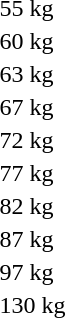<table>
<tr>
<td rowspan=2>55 kg<br></td>
<td rowspan=2></td>
<td rowspan=2></td>
<td></td>
</tr>
<tr>
<td></td>
</tr>
<tr>
<td rowspan=2>60 kg<br></td>
<td rowspan=2></td>
<td rowspan=2></td>
<td></td>
</tr>
<tr>
<td></td>
</tr>
<tr>
<td rowspan=2>63 kg<br></td>
<td rowspan=2></td>
<td rowspan=2></td>
<td></td>
</tr>
<tr>
<td></td>
</tr>
<tr>
<td rowspan=2>67 kg<br></td>
<td rowspan=2></td>
<td rowspan=2></td>
<td></td>
</tr>
<tr>
<td></td>
</tr>
<tr>
<td rowspan=2>72 kg<br></td>
<td rowspan=2></td>
<td rowspan=2></td>
<td></td>
</tr>
<tr>
<td></td>
</tr>
<tr>
<td rowspan=2>77 kg<br></td>
<td rowspan=2></td>
<td rowspan=2></td>
<td></td>
</tr>
<tr>
<td></td>
</tr>
<tr>
<td rowspan=2>82 kg<br></td>
<td rowspan=2></td>
<td rowspan=2></td>
<td></td>
</tr>
<tr>
<td></td>
</tr>
<tr>
<td rowspan=2>87 kg<br></td>
<td rowspan=2></td>
<td rowspan=2></td>
<td></td>
</tr>
<tr>
<td></td>
</tr>
<tr>
<td rowspan=2>97 kg<br></td>
<td rowspan=2></td>
<td rowspan=2></td>
<td></td>
</tr>
<tr>
<td></td>
</tr>
<tr>
<td rowspan=2>130 kg<br></td>
<td rowspan=2></td>
<td rowspan=2></td>
<td></td>
</tr>
<tr>
<td></td>
</tr>
</table>
